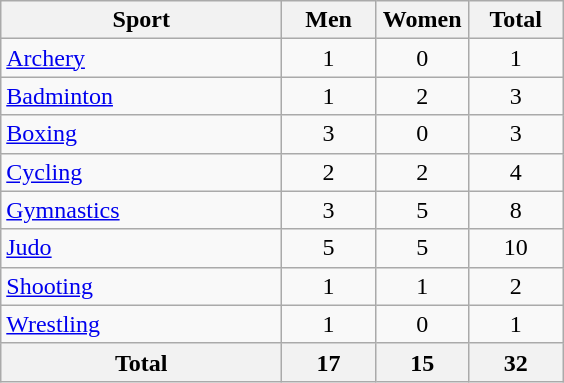<table class="wikitable sortable" style="text-align:center;">
<tr>
<th width=180>Sport</th>
<th width=55>Men</th>
<th width=55>Women</th>
<th width=55>Total</th>
</tr>
<tr>
<td align=left><a href='#'>Archery</a></td>
<td>1</td>
<td>0</td>
<td>1</td>
</tr>
<tr>
<td align=left><a href='#'>Badminton</a></td>
<td>1</td>
<td>2</td>
<td>3</td>
</tr>
<tr>
<td align=left><a href='#'>Boxing</a></td>
<td>3</td>
<td>0</td>
<td>3</td>
</tr>
<tr>
<td align=left><a href='#'>Cycling</a></td>
<td>2</td>
<td>2</td>
<td>4</td>
</tr>
<tr>
<td align=left><a href='#'>Gymnastics</a></td>
<td>3</td>
<td>5</td>
<td>8</td>
</tr>
<tr>
<td align=left><a href='#'>Judo</a></td>
<td>5</td>
<td>5</td>
<td>10</td>
</tr>
<tr>
<td align=left><a href='#'>Shooting</a></td>
<td>1</td>
<td>1</td>
<td>2</td>
</tr>
<tr>
<td align=left><a href='#'>Wrestling</a></td>
<td>1</td>
<td>0</td>
<td>1</td>
</tr>
<tr>
<th>Total</th>
<th>17</th>
<th>15</th>
<th>32</th>
</tr>
</table>
